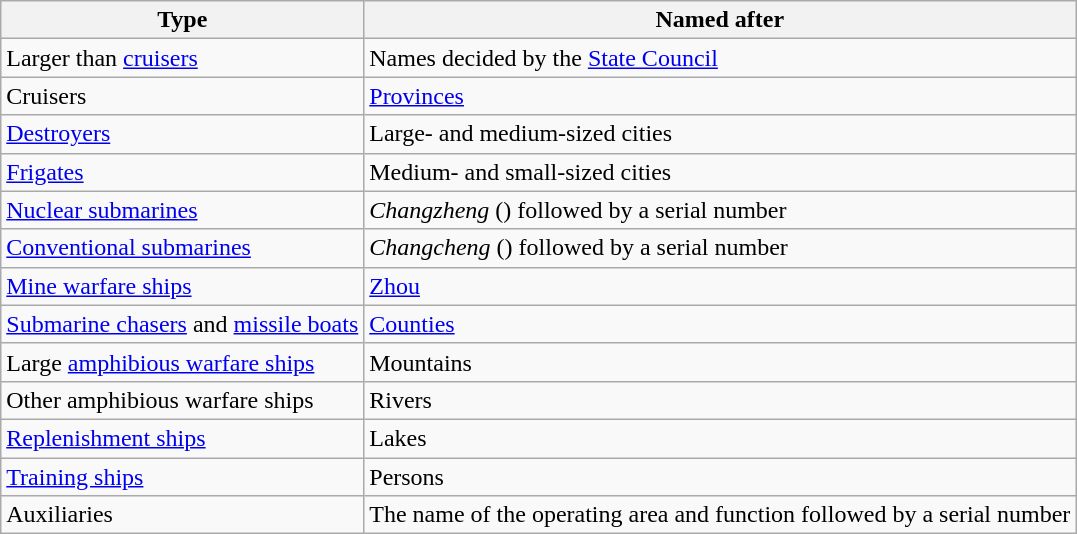<table class="wikitable">
<tr>
<th>Type</th>
<th>Named after</th>
</tr>
<tr>
<td>Larger than <a href='#'>cruisers</a></td>
<td>Names decided by the <a href='#'>State Council</a></td>
</tr>
<tr>
<td>Cruisers</td>
<td><a href='#'>Provinces</a></td>
</tr>
<tr>
<td><a href='#'>Destroyers</a></td>
<td>Large- and medium-sized cities</td>
</tr>
<tr>
<td><a href='#'>Frigates</a></td>
<td>Medium- and small-sized cities</td>
</tr>
<tr>
<td><a href='#'>Nuclear submarines</a></td>
<td><em>Changzheng</em> () followed by a serial number</td>
</tr>
<tr>
<td><a href='#'>Conventional submarines</a></td>
<td><em>Changcheng</em> () followed by a serial number</td>
</tr>
<tr>
<td><a href='#'>Mine warfare ships</a></td>
<td><a href='#'>Zhou</a></td>
</tr>
<tr>
<td><a href='#'>Submarine chasers</a> and <a href='#'>missile boats</a></td>
<td><a href='#'>Counties</a></td>
</tr>
<tr>
<td>Large <a href='#'>amphibious warfare ships</a></td>
<td>Mountains</td>
</tr>
<tr>
<td>Other amphibious warfare ships</td>
<td>Rivers</td>
</tr>
<tr>
<td><a href='#'>Replenishment ships</a></td>
<td>Lakes</td>
</tr>
<tr>
<td><a href='#'>Training ships</a></td>
<td>Persons</td>
</tr>
<tr>
<td>Auxiliaries</td>
<td>The name of the operating area and function followed by a serial number</td>
</tr>
</table>
